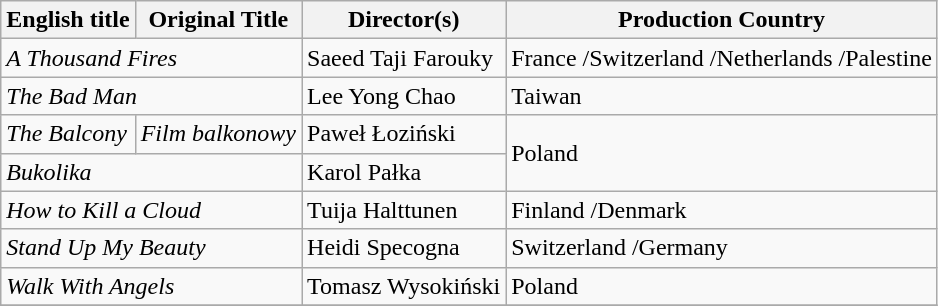<table class="wikitable sortable">
<tr>
<th>English title</th>
<th>Original Title</th>
<th>Director(s)</th>
<th>Production Country</th>
</tr>
<tr>
<td colspan="2"><em>A Thousand Fires</em></td>
<td>Saeed Taji Farouky</td>
<td>France /Switzerland /Netherlands /Palestine</td>
</tr>
<tr>
<td colspan="2"><em>The Bad Man</em></td>
<td>Lee Yong Chao</td>
<td>Taiwan</td>
</tr>
<tr>
<td><em>The Balcony</em></td>
<td><em>Film balkonowy</em></td>
<td>Paweł Łoziński</td>
<td rowspan="2">Poland</td>
</tr>
<tr>
<td colspan="2"><em>Bukolika</em></td>
<td>Karol Pałka</td>
</tr>
<tr>
<td colspan="2"><em>How to Kill a Cloud</em></td>
<td>Tuija Halttunen</td>
<td>Finland /Denmark</td>
</tr>
<tr>
<td colspan="2"><em>Stand Up My Beauty</em></td>
<td>Heidi Specogna</td>
<td>Switzerland /Germany</td>
</tr>
<tr>
<td colspan="2"><em>Walk With Angels</em></td>
<td>Tomasz Wysokiński</td>
<td>Poland</td>
</tr>
<tr>
</tr>
</table>
